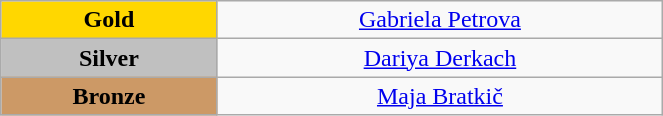<table class="wikitable" style="text-align:center; " width="35%">
<tr>
<td bgcolor="gold"><strong>Gold</strong></td>
<td><a href='#'>Gabriela Petrova</a><br>  <small><em></em></small></td>
</tr>
<tr>
<td bgcolor="silver"><strong>Silver</strong></td>
<td><a href='#'>Dariya Derkach</a><br>  <small><em></em></small></td>
</tr>
<tr>
<td bgcolor="CC9966"><strong>Bronze</strong></td>
<td><a href='#'>Maja Bratkič</a><br>  <small><em></em></small></td>
</tr>
</table>
